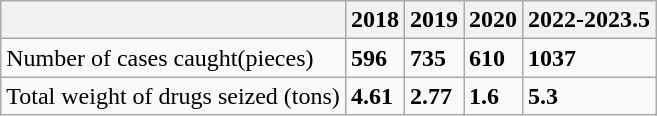<table class="wikitable">
<tr>
<th></th>
<th>2018</th>
<th>2019</th>
<th>2020</th>
<th>2022-2023.5</th>
</tr>
<tr>
<td>Number of cases caught(pieces)</td>
<td><strong>596</strong></td>
<td><strong>735</strong></td>
<td><strong>610</strong></td>
<td><strong>1037</strong></td>
</tr>
<tr>
<td>Total weight of drugs seized (tons)</td>
<td><strong>4.61</strong></td>
<td><strong>2.77</strong></td>
<td><strong>1.6</strong></td>
<td><strong>5.3</strong></td>
</tr>
</table>
